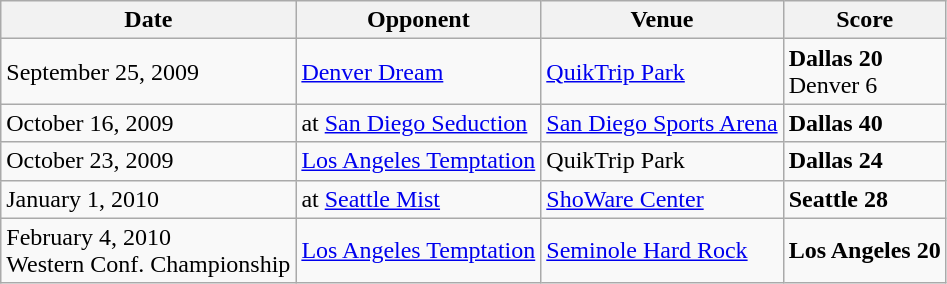<table class="wikitable" border="1">
<tr>
<th>Date</th>
<th>Opponent</th>
<th>Venue</th>
<th>Score</th>
</tr>
<tr>
<td>September 25, 2009</td>
<td><a href='#'>Denver Dream</a></td>
<td><a href='#'>QuikTrip Park</a></td>
<td><strong>Dallas 20</strong><br>Denver 6</td>
</tr>
<tr>
<td>October 16, 2009</td>
<td>at <a href='#'>San Diego Seduction</a></td>
<td><a href='#'>San Diego Sports Arena</a></td>
<td><strong>Dallas 40</strong><br></td>
</tr>
<tr>
<td>October 23, 2009</td>
<td><a href='#'>Los Angeles Temptation</a></td>
<td>QuikTrip Park</td>
<td><strong>Dallas 24</strong><br></td>
</tr>
<tr>
<td>January 1, 2010</td>
<td>at <a href='#'>Seattle Mist</a></td>
<td><a href='#'>ShoWare Center</a></td>
<td><strong>Seattle 28</strong><br></td>
</tr>
<tr>
<td>February 4, 2010<br>Western Conf. Championship</td>
<td><a href='#'>Los Angeles Temptation</a></td>
<td><a href='#'>Seminole Hard Rock</a></td>
<td><strong>Los Angeles 20</strong><br></td>
</tr>
</table>
